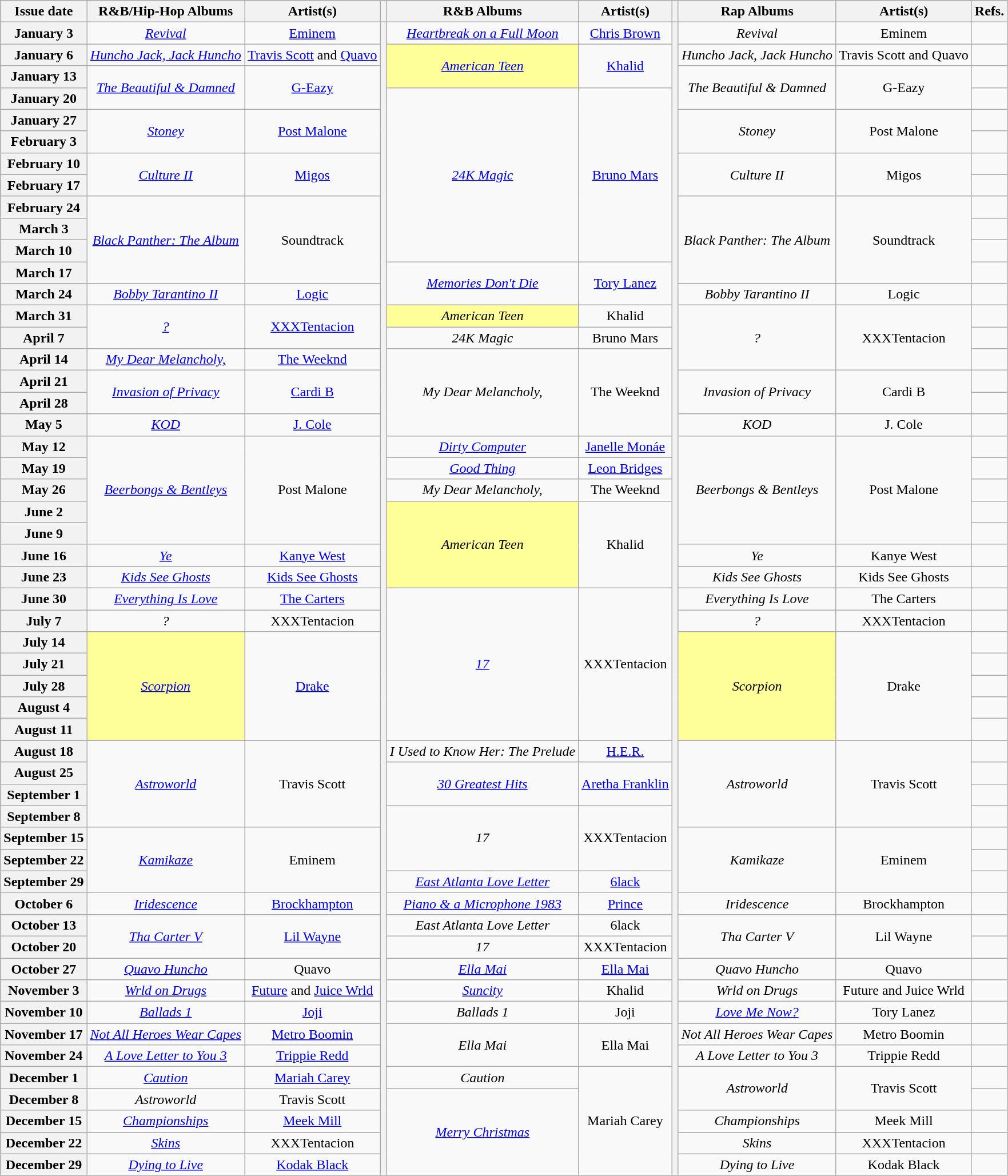<table class="wikitable plainrowheaders" style="text-align:center;">
<tr>
<th>Issue date</th>
<th>R&B/Hip-Hop Albums</th>
<th>Artist(s)</th>
<th></th>
<th>R&B Albums</th>
<th>Artist(s)</th>
<th></th>
<th>Rap Albums</th>
<th>Artist(s)</th>
<th>Refs.</th>
</tr>
<tr>
<th scope="row">January 3</th>
<td><em><a href='#'>Revival</a></em></td>
<td><a href='#'>Eminem</a></td>
<th rowspan="53"></th>
<td><em><a href='#'>Heartbreak on a Full Moon</a></em></td>
<td><a href='#'>Chris Brown</a></td>
<th rowspan="53"></th>
<td><em>Revival</em></td>
<td>Eminem</td>
<td></td>
</tr>
<tr>
<th scope="row">January 6</th>
<td><em><a href='#'>Huncho Jack, Jack Huncho</a></em></td>
<td><a href='#'>Travis Scott</a> and <a href='#'>Quavo</a></td>
<td bgcolor=#FFFF99 rowspan="2"><em><a href='#'>American Teen</a></em> </td>
<td rowspan="2"><a href='#'>Khalid</a></td>
<td><em>Huncho Jack, Jack Huncho</em></td>
<td>Travis Scott and Quavo</td>
<td></td>
</tr>
<tr>
<th scope="row">January 13</th>
<td rowspan="2"><em><a href='#'>The Beautiful & Damned</a></em></td>
<td rowspan="2"><a href='#'>G-Eazy</a></td>
<td rowspan="2"><em>The Beautiful & Damned</em></td>
<td rowspan="2">G-Eazy</td>
<td></td>
</tr>
<tr>
<th scope="row">January 20</th>
<td rowspan="8"><em><a href='#'>24K Magic</a></em></td>
<td rowspan="8"><a href='#'>Bruno Mars</a></td>
<td></td>
</tr>
<tr>
<th scope="row">January 27</th>
<td rowspan="2"><em><a href='#'>Stoney</a></em></td>
<td rowspan="2"><a href='#'>Post Malone</a></td>
<td rowspan="2"><em>Stoney</em></td>
<td rowspan="2">Post Malone</td>
<td></td>
</tr>
<tr>
<th scope="row">February 3</th>
<td></td>
</tr>
<tr>
<th scope="row">February 10</th>
<td rowspan="2"><em><a href='#'>Culture II</a></em></td>
<td rowspan="2"><a href='#'>Migos</a></td>
<td rowspan="2"><em>Culture II</em></td>
<td rowspan="2">Migos</td>
<td></td>
</tr>
<tr>
<th scope="row">February 17</th>
<td></td>
</tr>
<tr>
<th scope="row">February 24</th>
<td rowspan="4"><em><a href='#'>Black Panther: The Album</a></em></td>
<td rowspan="4">Soundtrack</td>
<td rowspan="4"><em>Black Panther: The Album</em></td>
<td rowspan="4">Soundtrack</td>
<td></td>
</tr>
<tr>
<th scope="row">March 3</th>
<td></td>
</tr>
<tr>
<th scope="row">March 10</th>
<td></td>
</tr>
<tr>
<th scope="row">March 17</th>
<td rowspan="2"><em><a href='#'>Memories Don't Die</a></em></td>
<td rowspan="2"><a href='#'>Tory Lanez</a></td>
<td></td>
</tr>
<tr>
<th scope="row">March 24</th>
<td><em><a href='#'>Bobby Tarantino II</a></em></td>
<td><a href='#'>Logic</a></td>
<td><em>Bobby Tarantino II</em></td>
<td>Logic</td>
<td></td>
</tr>
<tr>
<th scope="row">March 31</th>
<td rowspan="2"><em><a href='#'>?</a></em></td>
<td rowspan="2"><a href='#'>XXXTentacion</a></td>
<td bgcolor=#FFFF99 rowspan="1"><em>American Teen</em> </td>
<td>Khalid</td>
<td rowspan="3"><em>?</em></td>
<td rowspan="3">XXXTentacion</td>
<td></td>
</tr>
<tr>
<th scope="row">April 7</th>
<td><em>24K Magic</em></td>
<td>Bruno Mars</td>
<td></td>
</tr>
<tr>
<th scope="row">April 14</th>
<td><em><a href='#'>My Dear Melancholy,</a></em></td>
<td><a href='#'>The Weeknd</a></td>
<td rowspan="4"><em>My Dear Melancholy,</em></td>
<td rowspan="4">The Weeknd</td>
<td></td>
</tr>
<tr>
<th scope="row">April 21</th>
<td rowspan="2"><em><a href='#'>Invasion of Privacy</a></em></td>
<td rowspan="2"><a href='#'>Cardi B</a></td>
<td rowspan="2"><em>Invasion of Privacy</em></td>
<td rowspan="2">Cardi B</td>
<td></td>
</tr>
<tr>
<th scope="row">April 28</th>
<td></td>
</tr>
<tr>
<th scope="row">May 5</th>
<td><em><a href='#'>KOD</a></em></td>
<td><a href='#'>J. Cole</a></td>
<td><em>KOD</em></td>
<td>J. Cole</td>
<td></td>
</tr>
<tr>
<th scope="row">May 12</th>
<td rowspan="5"><em><a href='#'>Beerbongs & Bentleys</a></em></td>
<td rowspan="5">Post Malone</td>
<td><em><a href='#'>Dirty Computer</a></em></td>
<td><a href='#'>Janelle Monáe</a></td>
<td rowspan="5"><em>Beerbongs & Bentleys</em></td>
<td rowspan="5">Post Malone</td>
<td></td>
</tr>
<tr>
<th scope="row">May 19</th>
<td><em><a href='#'>Good Thing</a></em></td>
<td><a href='#'>Leon Bridges</a></td>
<td></td>
</tr>
<tr>
<th scope="row">May 26</th>
<td><em>My Dear Melancholy,</em></td>
<td>The Weeknd</td>
<td></td>
</tr>
<tr>
<th scope="row">June 2</th>
<td bgcolor=#FFFF99 rowspan="4"><em>American Teen</em> </td>
<td rowspan="4">Khalid</td>
<td></td>
</tr>
<tr>
<th scope="row">June 9</th>
<td></td>
</tr>
<tr>
<th scope="row">June 16</th>
<td><em><a href='#'>Ye</a></em></td>
<td><a href='#'>Kanye West</a></td>
<td><em>Ye</em></td>
<td>Kanye West</td>
<td></td>
</tr>
<tr>
<th scope="row">June 23</th>
<td><em><a href='#'>Kids See Ghosts</a></em></td>
<td><a href='#'>Kids See Ghosts</a></td>
<td><em>Kids See Ghosts</em></td>
<td>Kids See Ghosts</td>
<td></td>
</tr>
<tr>
<th scope="row">June 30</th>
<td><em><a href='#'>Everything Is Love</a></em></td>
<td><a href='#'>The Carters</a></td>
<td rowspan="7"><em><a href='#'>17</a></em></td>
<td rowspan="7">XXXTentacion</td>
<td><em>Everything Is Love</em></td>
<td>The Carters</td>
<td></td>
</tr>
<tr>
<th scope="row">July 7</th>
<td><em>?</em></td>
<td>XXXTentacion</td>
<td><em>?</em></td>
<td>XXXTentacion</td>
<td></td>
</tr>
<tr>
<th scope="row">July 14</th>
<td bgcolor=#FFFF99 rowspan="5"><em><a href='#'>Scorpion</a></em> </td>
<td rowspan="5"><a href='#'>Drake</a></td>
<td bgcolor=#FFFF99 rowspan="5"><em>Scorpion</em> </td>
<td rowspan="5">Drake</td>
<td></td>
</tr>
<tr>
<th scope="row">July 21</th>
<td></td>
</tr>
<tr>
<th scope="row">July 28</th>
<td></td>
</tr>
<tr>
<th scope="row">August 4</th>
<td></td>
</tr>
<tr>
<th scope="row">August 11</th>
<td></td>
</tr>
<tr>
<th scope="row">August 18</th>
<td rowspan="4"><em><a href='#'>Astroworld</a></em></td>
<td rowspan="4">Travis Scott</td>
<td><em>I Used to Know Her: The Prelude</em></td>
<td><a href='#'>H.E.R.</a></td>
<td rowspan="4"><em>Astroworld</em></td>
<td rowspan="4">Travis Scott</td>
<td></td>
</tr>
<tr>
<th scope="row">August 25</th>
<td rowspan="2"><em><a href='#'>30 Greatest Hits</a></em></td>
<td rowspan="2"><a href='#'>Aretha Franklin</a></td>
<td></td>
</tr>
<tr>
<th scope="row">September 1</th>
<td></td>
</tr>
<tr>
<th scope="row">September 8</th>
<td rowspan="3"><em>17</em></td>
<td rowspan="3">XXXTentacion</td>
<td></td>
</tr>
<tr>
<th scope="row">September 15</th>
<td rowspan="3"><em><a href='#'>Kamikaze</a></em></td>
<td rowspan="3">Eminem</td>
<td rowspan="3"><em>Kamikaze</em></td>
<td rowspan="3">Eminem</td>
<td></td>
</tr>
<tr>
<th scope="row">September 22</th>
<td></td>
</tr>
<tr>
<th scope="row">September 29</th>
<td><em><a href='#'>East Atlanta Love Letter</a></em></td>
<td><a href='#'>6lack</a></td>
<td></td>
</tr>
<tr>
<th scope="row">October 6</th>
<td><em><a href='#'>Iridescence</a></em></td>
<td><a href='#'>Brockhampton</a></td>
<td><em><a href='#'>Piano & a Microphone 1983</a></em></td>
<td><a href='#'>Prince</a></td>
<td><em>Iridescence</em></td>
<td>Brockhampton</td>
<td></td>
</tr>
<tr>
<th scope="row">October 13</th>
<td rowspan="2"><em><a href='#'>Tha Carter V</a></em></td>
<td rowspan="2"><a href='#'>Lil Wayne</a></td>
<td><em>East Atlanta Love Letter</em></td>
<td>6lack</td>
<td rowspan="2"><em>Tha Carter V</em></td>
<td rowspan="2">Lil Wayne</td>
<td></td>
</tr>
<tr>
<th scope="row">October 20</th>
<td><em>17</em></td>
<td>XXXTentacion</td>
<td></td>
</tr>
<tr>
<th scope="row">October 27</th>
<td><em><a href='#'>Quavo Huncho</a></em></td>
<td>Quavo</td>
<td><em><a href='#'>Ella Mai</a></em></td>
<td><a href='#'>Ella Mai</a></td>
<td><em>Quavo Huncho</em></td>
<td>Quavo</td>
<td></td>
</tr>
<tr>
<th scope="row">November 3</th>
<td><em><a href='#'>Wrld on Drugs</a></em></td>
<td><a href='#'>Future</a> and <a href='#'>Juice Wrld</a></td>
<td><em><a href='#'>Suncity</a></em></td>
<td>Khalid</td>
<td><em>Wrld on Drugs</em></td>
<td>Future and Juice Wrld</td>
<td></td>
</tr>
<tr>
<th scope="row">November 10</th>
<td><em><a href='#'>Ballads 1</a></em></td>
<td><a href='#'>Joji</a></td>
<td><em>Ballads 1</em></td>
<td>Joji</td>
<td><em><a href='#'>Love Me Now?</a></em></td>
<td>Tory Lanez</td>
<td></td>
</tr>
<tr>
<th scope="row">November 17</th>
<td><em><a href='#'>Not All Heroes Wear Capes</a></em></td>
<td><a href='#'>Metro Boomin</a></td>
<td rowspan="2"><em>Ella Mai</em></td>
<td rowspan="2">Ella Mai</td>
<td><em>Not All Heroes Wear Capes</em></td>
<td>Metro Boomin</td>
<td></td>
</tr>
<tr>
<th scope="row">November 24</th>
<td><em><a href='#'>A Love Letter to You 3</a></em></td>
<td><a href='#'>Trippie Redd</a></td>
<td><em>A Love Letter to You 3</em></td>
<td>Trippie Redd</td>
<td></td>
</tr>
<tr>
<th scope="row">December 1</th>
<td><em><a href='#'>Caution</a></em></td>
<td><a href='#'>Mariah Carey</a></td>
<td><em>Caution</em></td>
<td rowspan="5">Mariah Carey</td>
<td rowspan="2"><em>Astroworld</em></td>
<td rowspan="2">Travis Scott</td>
<td></td>
</tr>
<tr>
<th scope="row">December 8</th>
<td><em>Astroworld</em></td>
<td>Travis Scott</td>
<td rowspan="4"><em><a href='#'>Merry Christmas</a></em></td>
<td></td>
</tr>
<tr>
<th scope="row">December 15</th>
<td><em><a href='#'>Championships</a></em></td>
<td><a href='#'>Meek Mill</a></td>
<td><em>Championships</em></td>
<td>Meek Mill</td>
<td></td>
</tr>
<tr>
<th scope="row">December 22</th>
<td><em><a href='#'>Skins</a></em></td>
<td>XXXTentacion</td>
<td><em>Skins</em></td>
<td>XXXTentacion</td>
<td></td>
</tr>
<tr>
<th scope="row">December 29</th>
<td><em><a href='#'>Dying to Live</a></em></td>
<td><a href='#'>Kodak Black</a></td>
<td><em>Dying to Live</em></td>
<td>Kodak Black</td>
<td></td>
</tr>
</table>
